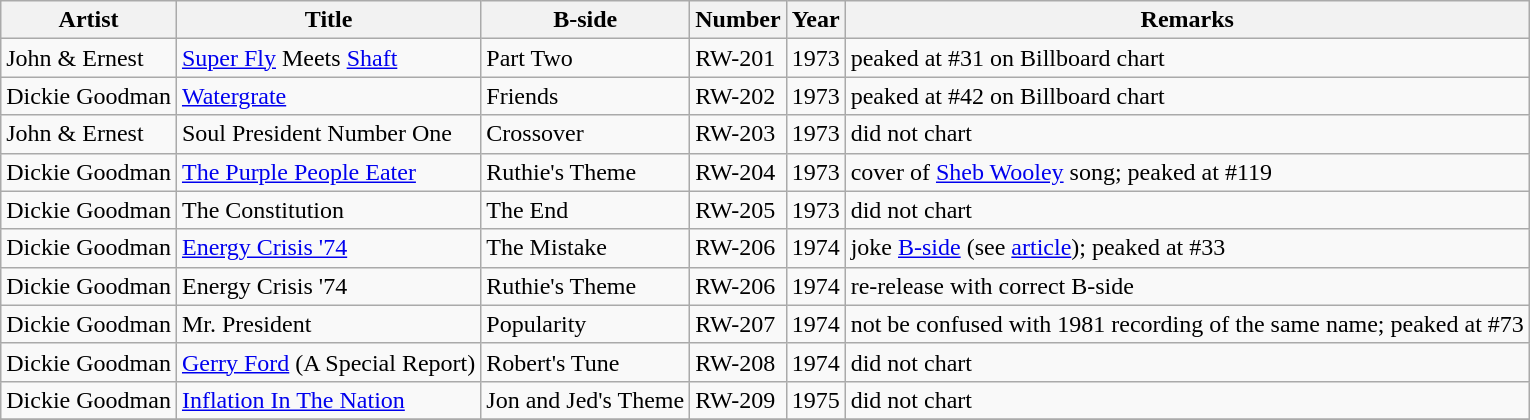<table class="wikitable">
<tr>
<th>Artist</th>
<th>Title</th>
<th>B-side</th>
<th>Number</th>
<th>Year</th>
<th>Remarks</th>
</tr>
<tr style=>
<td>John & Ernest</td>
<td><a href='#'>Super Fly</a> Meets <a href='#'>Shaft</a></td>
<td>Part Two</td>
<td>RW-201</td>
<td>1973</td>
<td>peaked at #31 on Billboard chart</td>
</tr>
<tr style=>
<td>Dickie Goodman</td>
<td><a href='#'>Watergrate</a></td>
<td>Friends</td>
<td>RW-202</td>
<td>1973</td>
<td>peaked at #42 on Billboard chart</td>
</tr>
<tr style=>
<td>John & Ernest</td>
<td>Soul President Number One</td>
<td>Crossover</td>
<td>RW-203</td>
<td>1973</td>
<td>did not chart</td>
</tr>
<tr style=>
<td>Dickie Goodman</td>
<td><a href='#'>The Purple People Eater</a></td>
<td>Ruthie's Theme</td>
<td>RW-204</td>
<td>1973</td>
<td>cover of <a href='#'>Sheb Wooley</a> song; peaked at #119</td>
</tr>
<tr style=>
<td>Dickie Goodman</td>
<td>The Constitution</td>
<td>The End</td>
<td>RW-205</td>
<td>1973</td>
<td>did not chart</td>
</tr>
<tr style=>
<td>Dickie Goodman</td>
<td><a href='#'>Energy Crisis '74</a></td>
<td>The Mistake</td>
<td>RW-206</td>
<td>1974</td>
<td>joke <a href='#'>B-side</a> (see <a href='#'>article</a>); peaked at #33</td>
</tr>
<tr style=>
<td>Dickie Goodman</td>
<td>Energy Crisis '74</td>
<td>Ruthie's Theme</td>
<td>RW-206</td>
<td>1974</td>
<td>re-release with correct B-side</td>
</tr>
<tr style=>
<td>Dickie Goodman</td>
<td>Mr. President</td>
<td>Popularity</td>
<td>RW-207</td>
<td>1974</td>
<td>not be confused with 1981 recording of the same name; peaked at #73</td>
</tr>
<tr style=>
<td>Dickie Goodman</td>
<td><a href='#'>Gerry Ford</a> (A Special Report)</td>
<td>Robert's Tune</td>
<td>RW-208</td>
<td>1974</td>
<td>did not chart</td>
</tr>
<tr style=>
<td>Dickie Goodman</td>
<td><a href='#'>Inflation In The Nation</a></td>
<td>Jon and Jed's Theme</td>
<td>RW-209</td>
<td>1975</td>
<td>did not chart</td>
</tr>
<tr style=>
</tr>
</table>
